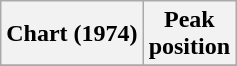<table class="wikitable sortable">
<tr>
<th align="left">Chart (1974)</th>
<th align="center">Peak<br>position</th>
</tr>
<tr>
</tr>
</table>
